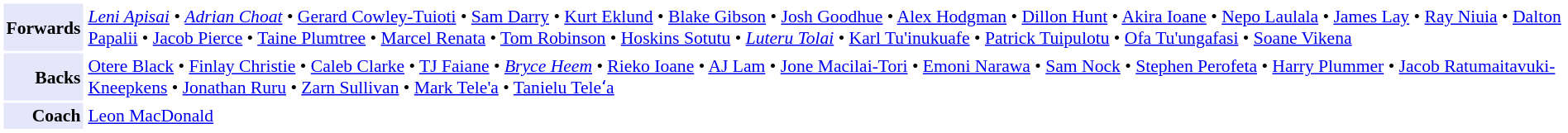<table cellpadding="2" style="border: 1px solid white; font-size:90%;">
<tr>
<td style="text-align:right;" bgcolor="lavender"><strong>Forwards</strong></td>
<td style="text-align:left;"><em><a href='#'>Leni Apisai</a></em> • <em><a href='#'>Adrian Choat</a></em> • <a href='#'>Gerard Cowley-Tuioti</a> • <a href='#'>Sam Darry</a> • <a href='#'>Kurt Eklund</a> • <a href='#'>Blake Gibson</a> • <a href='#'>Josh Goodhue</a> • <a href='#'>Alex Hodgman</a> • <a href='#'>Dillon Hunt</a> • <a href='#'>Akira Ioane</a> • <a href='#'>Nepo Laulala</a> • <a href='#'>James Lay</a> • <a href='#'>Ray Niuia</a> • <a href='#'>Dalton Papalii</a> • <a href='#'>Jacob Pierce</a> • <a href='#'>Taine Plumtree</a> • <a href='#'>Marcel Renata</a> • <a href='#'>Tom Robinson</a> • <a href='#'>Hoskins Sotutu</a> • <em><a href='#'>Luteru Tolai</a></em> • <a href='#'>Karl Tu'inukuafe</a> • <a href='#'>Patrick Tuipulotu</a> • <a href='#'>Ofa Tu'ungafasi</a> • <a href='#'>Soane Vikena</a></td>
</tr>
<tr>
<td style="text-align:right;" bgcolor="lavender"><strong>Backs</strong></td>
<td style="text-align:left;"><a href='#'>Otere Black</a> • <a href='#'>Finlay Christie</a> • <a href='#'>Caleb Clarke</a> • <a href='#'>TJ Faiane</a> • <em><a href='#'>Bryce Heem</a></em> • <a href='#'>Rieko Ioane</a> • <a href='#'>AJ Lam</a> • <a href='#'>Jone Macilai-Tori</a> • <a href='#'>Emoni Narawa</a> • <a href='#'>Sam Nock</a> • <a href='#'>Stephen Perofeta</a> • <a href='#'>Harry Plummer</a> • <a href='#'>Jacob Ratumaitavuki-Kneepkens</a> • <a href='#'>Jonathan Ruru</a> • <a href='#'>Zarn Sullivan</a> • <a href='#'>Mark Tele'a</a> • <a href='#'>Tanielu Teleʻa</a></td>
</tr>
<tr>
<td style="text-align:right;" bgcolor="lavender"><strong>Coach</strong></td>
<td style="text-align:left;"><a href='#'>Leon MacDonald</a></td>
</tr>
</table>
